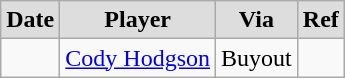<table class="wikitable">
<tr style="text-align:center; background:#ddd;">
<td><strong>Date</strong></td>
<td><strong>Player</strong></td>
<td><strong>Via</strong></td>
<td><strong>Ref</strong></td>
</tr>
<tr>
<td></td>
<td><a href='#'>Cody Hodgson</a></td>
<td>Buyout</td>
<td></td>
</tr>
</table>
